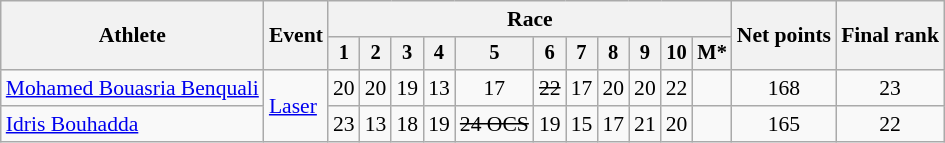<table class="wikitable" style="font-size:90%">
<tr>
<th rowspan="2">Athlete</th>
<th rowspan="2">Event</th>
<th colspan=11>Race</th>
<th rowspan=2>Net points</th>
<th rowspan=2>Final rank</th>
</tr>
<tr style="font-size:95%">
<th>1</th>
<th>2</th>
<th>3</th>
<th>4</th>
<th>5</th>
<th>6</th>
<th>7</th>
<th>8</th>
<th>9</th>
<th>10</th>
<th>M*</th>
</tr>
<tr align=center>
<td align=left><a href='#'>Mohamed Bouasria Benquali</a></td>
<td align=left rowspan=2><a href='#'>Laser</a></td>
<td>20</td>
<td>20</td>
<td>19</td>
<td>13</td>
<td>17</td>
<td><s>22</s></td>
<td>17</td>
<td>20</td>
<td>20</td>
<td>22</td>
<td></td>
<td>168</td>
<td>23</td>
</tr>
<tr align=center>
<td align=left><a href='#'>Idris Bouhadda</a></td>
<td>23</td>
<td>13</td>
<td>18</td>
<td>19</td>
<td><s>24 OCS</s></td>
<td>19</td>
<td>15</td>
<td>17</td>
<td>21</td>
<td>20</td>
<td></td>
<td>165</td>
<td>22</td>
</tr>
</table>
